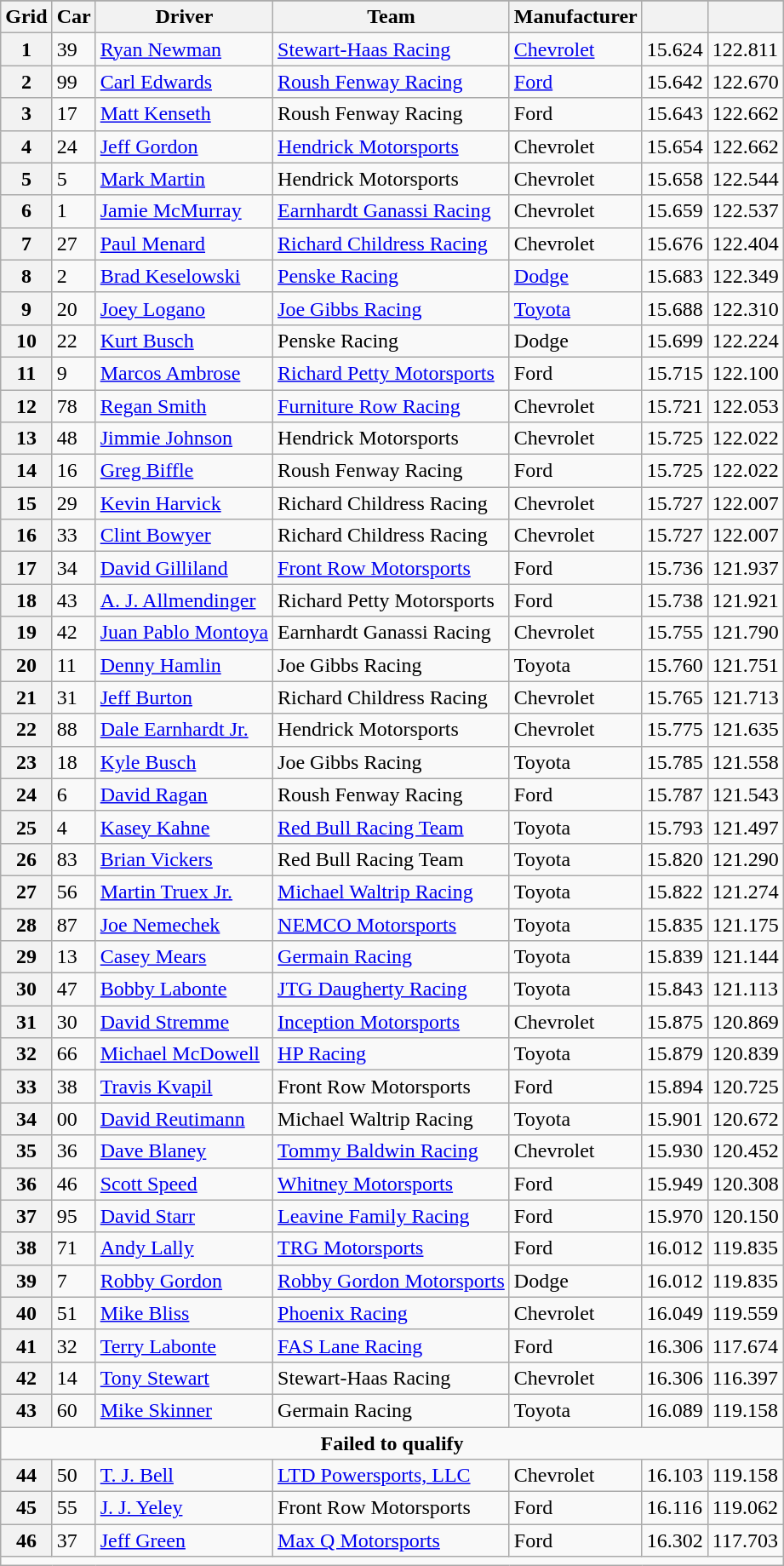<table class="wikitable">
<tr>
</tr>
<tr>
<th scope="col">Grid</th>
<th scope="col">Car</th>
<th scope="col">Driver</th>
<th scope="col">Team</th>
<th scope="col">Manufacturer</th>
<th scope="col"></th>
<th scope="col"></th>
</tr>
<tr>
<th scope="row">1</th>
<td>39</td>
<td><a href='#'>Ryan Newman</a></td>
<td><a href='#'>Stewart-Haas Racing</a></td>
<td><a href='#'>Chevrolet</a></td>
<td>15.624</td>
<td>122.811</td>
</tr>
<tr>
<th scope="row">2</th>
<td>99</td>
<td><a href='#'>Carl Edwards</a></td>
<td><a href='#'>Roush Fenway Racing</a></td>
<td><a href='#'>Ford</a></td>
<td>15.642</td>
<td>122.670</td>
</tr>
<tr>
<th scope="row">3</th>
<td>17</td>
<td><a href='#'>Matt Kenseth</a></td>
<td>Roush Fenway Racing</td>
<td>Ford</td>
<td>15.643</td>
<td>122.662</td>
</tr>
<tr>
<th scope="row">4</th>
<td>24</td>
<td><a href='#'>Jeff Gordon</a></td>
<td><a href='#'>Hendrick Motorsports</a></td>
<td>Chevrolet</td>
<td>15.654</td>
<td>122.662</td>
</tr>
<tr>
<th scope="row">5</th>
<td>5</td>
<td><a href='#'>Mark Martin</a></td>
<td>Hendrick Motorsports</td>
<td>Chevrolet</td>
<td>15.658</td>
<td>122.544</td>
</tr>
<tr>
<th scope="row">6</th>
<td>1</td>
<td><a href='#'>Jamie McMurray</a></td>
<td><a href='#'>Earnhardt Ganassi Racing</a></td>
<td>Chevrolet</td>
<td>15.659</td>
<td>122.537</td>
</tr>
<tr>
<th scope="row">7</th>
<td>27</td>
<td><a href='#'>Paul Menard</a></td>
<td><a href='#'>Richard Childress Racing</a></td>
<td>Chevrolet</td>
<td>15.676</td>
<td>122.404</td>
</tr>
<tr>
<th scope="row">8</th>
<td>2</td>
<td><a href='#'>Brad Keselowski</a></td>
<td><a href='#'>Penske Racing</a></td>
<td><a href='#'>Dodge</a></td>
<td>15.683</td>
<td>122.349</td>
</tr>
<tr>
<th scope="row">9</th>
<td>20</td>
<td><a href='#'>Joey Logano</a></td>
<td><a href='#'>Joe Gibbs Racing</a></td>
<td><a href='#'>Toyota</a></td>
<td>15.688</td>
<td>122.310</td>
</tr>
<tr>
<th scope="row">10</th>
<td>22</td>
<td><a href='#'>Kurt Busch</a></td>
<td>Penske Racing</td>
<td>Dodge</td>
<td>15.699</td>
<td>122.224</td>
</tr>
<tr>
<th scope="row">11</th>
<td>9</td>
<td><a href='#'>Marcos Ambrose</a></td>
<td><a href='#'>Richard Petty Motorsports</a></td>
<td>Ford</td>
<td>15.715</td>
<td>122.100</td>
</tr>
<tr>
<th scope="row">12</th>
<td>78</td>
<td><a href='#'>Regan Smith</a></td>
<td><a href='#'>Furniture Row Racing</a></td>
<td>Chevrolet</td>
<td>15.721</td>
<td>122.053</td>
</tr>
<tr>
<th scope="row">13</th>
<td>48</td>
<td><a href='#'>Jimmie Johnson</a></td>
<td>Hendrick Motorsports</td>
<td>Chevrolet</td>
<td>15.725</td>
<td>122.022</td>
</tr>
<tr>
<th scope="row">14</th>
<td>16</td>
<td><a href='#'>Greg Biffle</a></td>
<td>Roush Fenway Racing</td>
<td>Ford</td>
<td>15.725</td>
<td>122.022</td>
</tr>
<tr>
<th scope="row">15</th>
<td>29</td>
<td><a href='#'>Kevin Harvick</a></td>
<td>Richard Childress Racing</td>
<td>Chevrolet</td>
<td>15.727</td>
<td>122.007</td>
</tr>
<tr>
<th scope="row">16</th>
<td>33</td>
<td><a href='#'>Clint Bowyer</a></td>
<td>Richard Childress Racing</td>
<td>Chevrolet</td>
<td>15.727</td>
<td>122.007</td>
</tr>
<tr>
<th scope="row">17</th>
<td>34</td>
<td><a href='#'>David Gilliland</a></td>
<td><a href='#'>Front Row Motorsports</a></td>
<td>Ford</td>
<td>15.736</td>
<td>121.937</td>
</tr>
<tr>
<th scope="row">18</th>
<td>43</td>
<td><a href='#'>A. J. Allmendinger</a></td>
<td>Richard Petty Motorsports</td>
<td>Ford</td>
<td>15.738</td>
<td>121.921</td>
</tr>
<tr>
<th scope="row">19</th>
<td>42</td>
<td><a href='#'>Juan Pablo Montoya</a></td>
<td>Earnhardt Ganassi Racing</td>
<td>Chevrolet</td>
<td>15.755</td>
<td>121.790</td>
</tr>
<tr>
<th scope="row">20</th>
<td>11</td>
<td><a href='#'>Denny Hamlin</a></td>
<td>Joe Gibbs Racing</td>
<td>Toyota</td>
<td>15.760</td>
<td>121.751</td>
</tr>
<tr>
<th scope="row">21</th>
<td>31</td>
<td><a href='#'>Jeff Burton</a></td>
<td>Richard Childress Racing</td>
<td>Chevrolet</td>
<td>15.765</td>
<td>121.713</td>
</tr>
<tr>
<th scope="row">22</th>
<td>88</td>
<td><a href='#'>Dale Earnhardt Jr.</a></td>
<td>Hendrick Motorsports</td>
<td>Chevrolet</td>
<td>15.775</td>
<td>121.635</td>
</tr>
<tr>
<th scope="row">23</th>
<td>18</td>
<td><a href='#'>Kyle Busch</a></td>
<td>Joe Gibbs Racing</td>
<td>Toyota</td>
<td>15.785</td>
<td>121.558</td>
</tr>
<tr>
<th scope="row">24</th>
<td>6</td>
<td><a href='#'>David Ragan</a></td>
<td>Roush Fenway Racing</td>
<td>Ford</td>
<td>15.787</td>
<td>121.543</td>
</tr>
<tr>
<th scope="row">25</th>
<td>4</td>
<td><a href='#'>Kasey Kahne</a></td>
<td><a href='#'>Red Bull Racing Team</a></td>
<td>Toyota</td>
<td>15.793</td>
<td>121.497</td>
</tr>
<tr>
<th scope="row">26</th>
<td>83</td>
<td><a href='#'>Brian Vickers</a></td>
<td>Red Bull Racing Team</td>
<td>Toyota</td>
<td>15.820</td>
<td>121.290</td>
</tr>
<tr>
<th scope="row">27</th>
<td>56</td>
<td><a href='#'>Martin Truex Jr.</a></td>
<td><a href='#'>Michael Waltrip Racing</a></td>
<td>Toyota</td>
<td>15.822</td>
<td>121.274</td>
</tr>
<tr>
<th scope="row">28</th>
<td>87</td>
<td><a href='#'>Joe Nemechek</a></td>
<td><a href='#'>NEMCO Motorsports</a></td>
<td>Toyota</td>
<td>15.835</td>
<td>121.175</td>
</tr>
<tr>
<th scope="row">29</th>
<td>13</td>
<td><a href='#'>Casey Mears</a></td>
<td><a href='#'>Germain Racing</a></td>
<td>Toyota</td>
<td>15.839</td>
<td>121.144</td>
</tr>
<tr>
<th scope="row">30</th>
<td>47</td>
<td><a href='#'>Bobby Labonte</a></td>
<td><a href='#'>JTG Daugherty Racing</a></td>
<td>Toyota</td>
<td>15.843</td>
<td>121.113</td>
</tr>
<tr>
<th scope="row">31</th>
<td>30</td>
<td><a href='#'>David Stremme</a></td>
<td><a href='#'>Inception Motorsports</a></td>
<td>Chevrolet</td>
<td>15.875</td>
<td>120.869</td>
</tr>
<tr>
<th scope="row">32</th>
<td>66</td>
<td><a href='#'>Michael McDowell</a></td>
<td><a href='#'>HP Racing</a></td>
<td>Toyota</td>
<td>15.879</td>
<td>120.839</td>
</tr>
<tr>
<th scope="row">33</th>
<td>38</td>
<td><a href='#'>Travis Kvapil</a></td>
<td>Front Row Motorsports</td>
<td>Ford</td>
<td>15.894</td>
<td>120.725</td>
</tr>
<tr>
<th scope="row">34</th>
<td>00</td>
<td><a href='#'>David Reutimann</a></td>
<td>Michael Waltrip Racing</td>
<td>Toyota</td>
<td>15.901</td>
<td>120.672</td>
</tr>
<tr>
<th scope="row">35</th>
<td>36</td>
<td><a href='#'>Dave Blaney</a></td>
<td><a href='#'>Tommy Baldwin Racing</a></td>
<td>Chevrolet</td>
<td>15.930</td>
<td>120.452</td>
</tr>
<tr>
<th scope="row">36</th>
<td>46</td>
<td><a href='#'>Scott Speed</a></td>
<td><a href='#'>Whitney Motorsports</a></td>
<td>Ford</td>
<td>15.949</td>
<td>120.308</td>
</tr>
<tr>
<th scope="row">37</th>
<td>95</td>
<td><a href='#'>David Starr</a></td>
<td><a href='#'>Leavine Family Racing</a></td>
<td>Ford</td>
<td>15.970</td>
<td>120.150</td>
</tr>
<tr>
<th scope="row">38</th>
<td>71</td>
<td><a href='#'>Andy Lally</a></td>
<td><a href='#'>TRG Motorsports</a></td>
<td>Ford</td>
<td>16.012</td>
<td>119.835</td>
</tr>
<tr>
<th scope="row">39</th>
<td>7</td>
<td><a href='#'>Robby Gordon</a></td>
<td><a href='#'>Robby Gordon Motorsports</a></td>
<td>Dodge</td>
<td>16.012</td>
<td>119.835</td>
</tr>
<tr>
<th scope="row">40</th>
<td>51</td>
<td><a href='#'>Mike Bliss</a></td>
<td><a href='#'>Phoenix Racing</a></td>
<td>Chevrolet</td>
<td>16.049</td>
<td>119.559</td>
</tr>
<tr>
<th scope="row">41</th>
<td>32</td>
<td><a href='#'>Terry Labonte</a></td>
<td><a href='#'>FAS Lane Racing</a></td>
<td>Ford</td>
<td>16.306</td>
<td>117.674</td>
</tr>
<tr>
<th scope="row">42</th>
<td>14</td>
<td><a href='#'>Tony Stewart</a></td>
<td>Stewart-Haas Racing</td>
<td>Chevrolet</td>
<td>16.306</td>
<td>116.397</td>
</tr>
<tr>
<th scope="row">43</th>
<td>60</td>
<td><a href='#'>Mike Skinner</a></td>
<td>Germain Racing</td>
<td>Toyota</td>
<td>16.089</td>
<td>119.158</td>
</tr>
<tr>
<td colspan="8" style="text-align:center;"><strong>Failed to qualify</strong></td>
</tr>
<tr>
<th scope="row">44</th>
<td>50</td>
<td><a href='#'>T. J. Bell</a></td>
<td><a href='#'>LTD Powersports, LLC</a></td>
<td>Chevrolet</td>
<td>16.103</td>
<td>119.158</td>
</tr>
<tr>
<th scope="row">45</th>
<td>55</td>
<td><a href='#'>J. J. Yeley</a></td>
<td>Front Row Motorsports</td>
<td>Ford</td>
<td>16.116</td>
<td>119.062</td>
</tr>
<tr>
<th scope="row">46</th>
<td>37</td>
<td><a href='#'>Jeff Green</a></td>
<td><a href='#'>Max Q Motorsports</a></td>
<td>Ford</td>
<td>16.302</td>
<td>117.703</td>
</tr>
<tr>
<td colspan="8"></td>
</tr>
</table>
